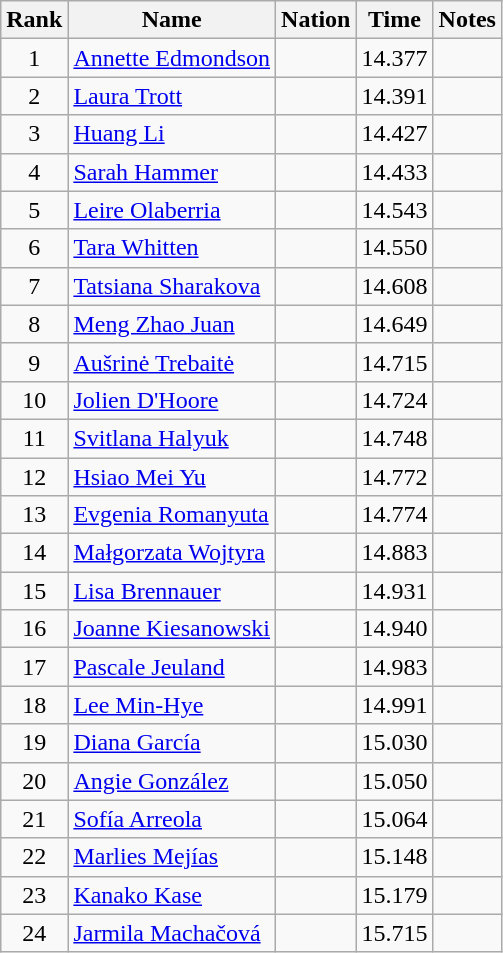<table class="wikitable sortable" style="text-align:center">
<tr>
<th>Rank</th>
<th>Name</th>
<th>Nation</th>
<th>Time</th>
<th>Notes</th>
</tr>
<tr>
<td>1</td>
<td align=left><a href='#'>Annette Edmondson</a></td>
<td align=left></td>
<td>14.377</td>
<td></td>
</tr>
<tr>
<td>2</td>
<td align=left><a href='#'>Laura Trott</a></td>
<td align=left></td>
<td>14.391</td>
<td></td>
</tr>
<tr>
<td>3</td>
<td align=left><a href='#'>Huang Li</a></td>
<td align=left></td>
<td>14.427</td>
<td></td>
</tr>
<tr>
<td>4</td>
<td align=left><a href='#'>Sarah Hammer</a></td>
<td align=left></td>
<td>14.433</td>
<td></td>
</tr>
<tr>
<td>5</td>
<td align=left><a href='#'>Leire Olaberria</a></td>
<td align=left></td>
<td>14.543</td>
<td></td>
</tr>
<tr>
<td>6</td>
<td align=left><a href='#'>Tara Whitten</a></td>
<td align=left></td>
<td>14.550</td>
<td></td>
</tr>
<tr>
<td>7</td>
<td align=left><a href='#'>Tatsiana Sharakova</a></td>
<td align=left></td>
<td>14.608</td>
<td></td>
</tr>
<tr>
<td>8</td>
<td align=left><a href='#'>Meng Zhao Juan</a></td>
<td align=left></td>
<td>14.649</td>
<td></td>
</tr>
<tr>
<td>9</td>
<td align=left><a href='#'>Aušrinė Trebaitė</a></td>
<td align=left></td>
<td>14.715</td>
<td></td>
</tr>
<tr>
<td>10</td>
<td align=left><a href='#'>Jolien D'Hoore</a></td>
<td align=left></td>
<td>14.724</td>
<td></td>
</tr>
<tr>
<td>11</td>
<td align=left><a href='#'>Svitlana Halyuk</a></td>
<td align=left></td>
<td>14.748</td>
<td></td>
</tr>
<tr>
<td>12</td>
<td align=left><a href='#'>Hsiao Mei Yu</a></td>
<td align=left></td>
<td>14.772</td>
<td></td>
</tr>
<tr>
<td>13</td>
<td align=left><a href='#'>Evgenia Romanyuta</a></td>
<td align=left></td>
<td>14.774</td>
<td></td>
</tr>
<tr>
<td>14</td>
<td align=left><a href='#'>Małgorzata Wojtyra</a></td>
<td align=left></td>
<td>14.883</td>
<td></td>
</tr>
<tr>
<td>15</td>
<td align=left><a href='#'>Lisa Brennauer</a></td>
<td align=left></td>
<td>14.931</td>
<td></td>
</tr>
<tr>
<td>16</td>
<td align=left><a href='#'>Joanne Kiesanowski</a></td>
<td align=left></td>
<td>14.940</td>
<td></td>
</tr>
<tr>
<td>17</td>
<td align=left><a href='#'>Pascale Jeuland</a></td>
<td align=left></td>
<td>14.983</td>
<td></td>
</tr>
<tr>
<td>18</td>
<td align=left><a href='#'>Lee Min-Hye</a></td>
<td align=left></td>
<td>14.991</td>
<td></td>
</tr>
<tr>
<td>19</td>
<td align=left><a href='#'>Diana García</a></td>
<td align=left></td>
<td>15.030</td>
<td></td>
</tr>
<tr>
<td>20</td>
<td align=left><a href='#'>Angie González</a></td>
<td align=left></td>
<td>15.050</td>
<td></td>
</tr>
<tr>
<td>21</td>
<td align=left><a href='#'>Sofía Arreola</a></td>
<td align=left></td>
<td>15.064</td>
<td></td>
</tr>
<tr>
<td>22</td>
<td align=left><a href='#'>Marlies Mejías</a></td>
<td align=left></td>
<td>15.148</td>
<td></td>
</tr>
<tr>
<td>23</td>
<td align=left><a href='#'>Kanako Kase</a></td>
<td align=left></td>
<td>15.179</td>
<td></td>
</tr>
<tr>
<td>24</td>
<td align=left><a href='#'>Jarmila Machačová</a></td>
<td align=left></td>
<td>15.715</td>
<td></td>
</tr>
</table>
